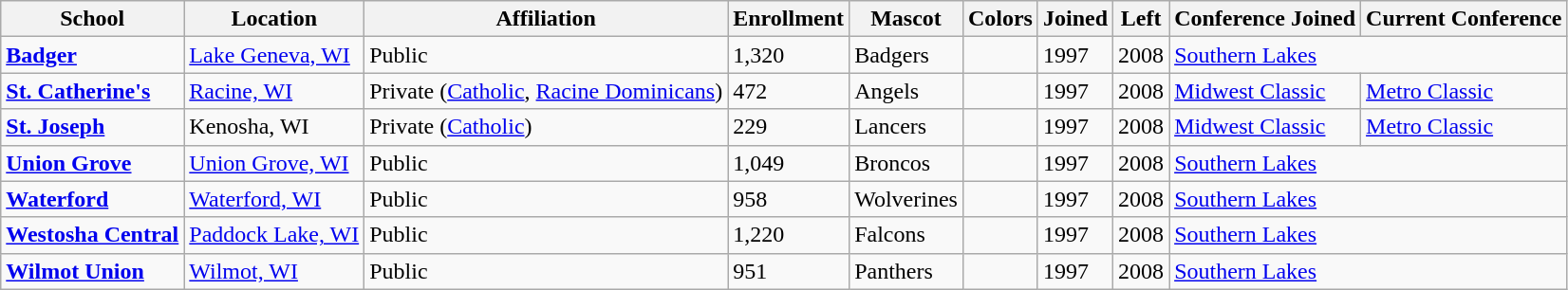<table class="wikitable sortable">
<tr>
<th>School</th>
<th>Location</th>
<th>Affiliation</th>
<th>Enrollment</th>
<th>Mascot</th>
<th>Colors</th>
<th>Joined</th>
<th>Left</th>
<th>Conference Joined</th>
<th>Current Conference</th>
</tr>
<tr>
<td><a href='#'><strong>Badger</strong></a></td>
<td><a href='#'>Lake Geneva, WI</a></td>
<td>Public</td>
<td>1,320</td>
<td>Badgers</td>
<td> </td>
<td>1997</td>
<td>2008</td>
<td colspan="2"><a href='#'>Southern Lakes</a></td>
</tr>
<tr>
<td><a href='#'><strong>St. Catherine's</strong></a></td>
<td><a href='#'>Racine, WI</a></td>
<td>Private (<a href='#'>Catholic</a>, <a href='#'>Racine Dominicans</a>)</td>
<td>472</td>
<td>Angels</td>
<td>  </td>
<td>1997</td>
<td>2008</td>
<td><a href='#'>Midwest Classic</a></td>
<td><a href='#'>Metro Classic</a></td>
</tr>
<tr>
<td><a href='#'><strong>St. Joseph</strong></a></td>
<td>Kenosha, WI</td>
<td>Private (<a href='#'>Catholic</a>)</td>
<td>229</td>
<td>Lancers</td>
<td> </td>
<td>1997</td>
<td>2008</td>
<td><a href='#'>Midwest Classic</a></td>
<td><a href='#'>Metro Classic</a></td>
</tr>
<tr>
<td><a href='#'><strong>Union Grove</strong></a></td>
<td><a href='#'>Union Grove, WI</a></td>
<td>Public</td>
<td>1,049</td>
<td>Broncos</td>
<td> </td>
<td>1997</td>
<td>2008</td>
<td colspan="2"><a href='#'>Southern Lakes</a></td>
</tr>
<tr>
<td><a href='#'><strong>Waterford</strong></a></td>
<td><a href='#'>Waterford, WI</a></td>
<td>Public</td>
<td>958</td>
<td>Wolverines</td>
<td> </td>
<td>1997</td>
<td>2008</td>
<td colspan="2"><a href='#'>Southern Lakes</a></td>
</tr>
<tr>
<td><a href='#'><strong>Westosha Central</strong></a></td>
<td><a href='#'>Paddock Lake, WI</a></td>
<td>Public</td>
<td>1,220</td>
<td>Falcons</td>
<td> </td>
<td>1997</td>
<td>2008</td>
<td colspan="2"><a href='#'>Southern Lakes</a></td>
</tr>
<tr>
<td><a href='#'><strong>Wilmot Union</strong></a></td>
<td><a href='#'>Wilmot, WI</a></td>
<td>Public</td>
<td>951</td>
<td>Panthers</td>
<td> </td>
<td>1997</td>
<td>2008</td>
<td colspan="2"><a href='#'>Southern Lakes</a></td>
</tr>
</table>
